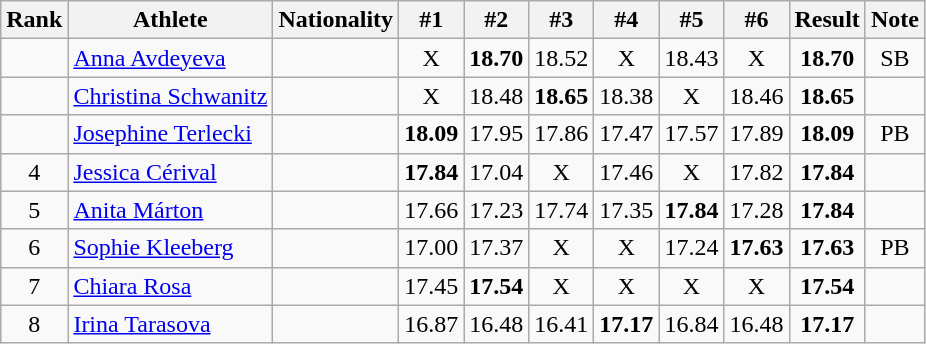<table class="wikitable sortable" style="text-align:center">
<tr>
<th>Rank</th>
<th>Athlete</th>
<th>Nationality</th>
<th>#1</th>
<th>#2</th>
<th>#3</th>
<th>#4</th>
<th>#5</th>
<th>#6</th>
<th>Result</th>
<th>Note</th>
</tr>
<tr>
<td></td>
<td align=left><a href='#'>Anna Avdeyeva</a></td>
<td align=left></td>
<td>X</td>
<td><strong>18.70</strong></td>
<td>18.52</td>
<td>X</td>
<td>18.43</td>
<td>X</td>
<td><strong>18.70</strong></td>
<td>SB</td>
</tr>
<tr>
<td></td>
<td align=left><a href='#'>Christina Schwanitz</a></td>
<td align=left></td>
<td>X</td>
<td>18.48</td>
<td><strong>18.65</strong></td>
<td>18.38</td>
<td>X</td>
<td>18.46</td>
<td><strong>18.65</strong></td>
<td></td>
</tr>
<tr>
<td></td>
<td align=left><a href='#'>Josephine Terlecki</a></td>
<td align=left></td>
<td><strong>18.09</strong></td>
<td>17.95</td>
<td>17.86</td>
<td>17.47</td>
<td>17.57</td>
<td>17.89</td>
<td><strong>18.09</strong></td>
<td>PB</td>
</tr>
<tr>
<td>4</td>
<td align=left><a href='#'>Jessica Cérival</a></td>
<td align=left></td>
<td><strong>17.84</strong></td>
<td>17.04</td>
<td>X</td>
<td>17.46</td>
<td>X</td>
<td>17.82</td>
<td><strong>17.84</strong></td>
<td></td>
</tr>
<tr>
<td>5</td>
<td align=left><a href='#'>Anita Márton</a></td>
<td align=left></td>
<td>17.66</td>
<td>17.23</td>
<td>17.74</td>
<td>17.35</td>
<td><strong>17.84</strong></td>
<td>17.28</td>
<td><strong>17.84</strong></td>
<td></td>
</tr>
<tr>
<td>6</td>
<td align=left><a href='#'>Sophie Kleeberg</a></td>
<td align=left></td>
<td>17.00</td>
<td>17.37</td>
<td>X</td>
<td>X</td>
<td>17.24</td>
<td><strong>17.63</strong></td>
<td><strong>17.63</strong></td>
<td>PB</td>
</tr>
<tr>
<td>7</td>
<td align=left><a href='#'>Chiara Rosa</a></td>
<td align=left></td>
<td>17.45</td>
<td><strong>17.54</strong></td>
<td>X</td>
<td>X</td>
<td>X</td>
<td>X</td>
<td><strong>17.54</strong></td>
<td></td>
</tr>
<tr>
<td>8</td>
<td align=left><a href='#'>Irina Tarasova</a></td>
<td align=left></td>
<td>16.87</td>
<td>16.48</td>
<td>16.41</td>
<td><strong>17.17</strong></td>
<td>16.84</td>
<td>16.48</td>
<td><strong>17.17</strong></td>
<td></td>
</tr>
</table>
